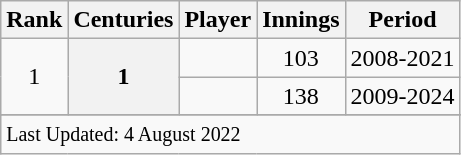<table class="wikitable plainrowheaders sortable">
<tr>
<th scope=col>Rank</th>
<th scope=col>Centuries</th>
<th scope=col>Player</th>
<th scope=col>Innings</th>
<th scope=col>Period</th>
</tr>
<tr>
<td align=center rowspan=2>1</td>
<th scope=row style=text-align:center; rowspan=2>1</th>
<td></td>
<td align=center>103</td>
<td>2008-2021</td>
</tr>
<tr>
<td></td>
<td align=center>138</td>
<td>2009-2024</td>
</tr>
<tr>
</tr>
<tr class=sortbottom>
<td colspan=6><small>Last Updated: 4 August 2022</small></td>
</tr>
</table>
